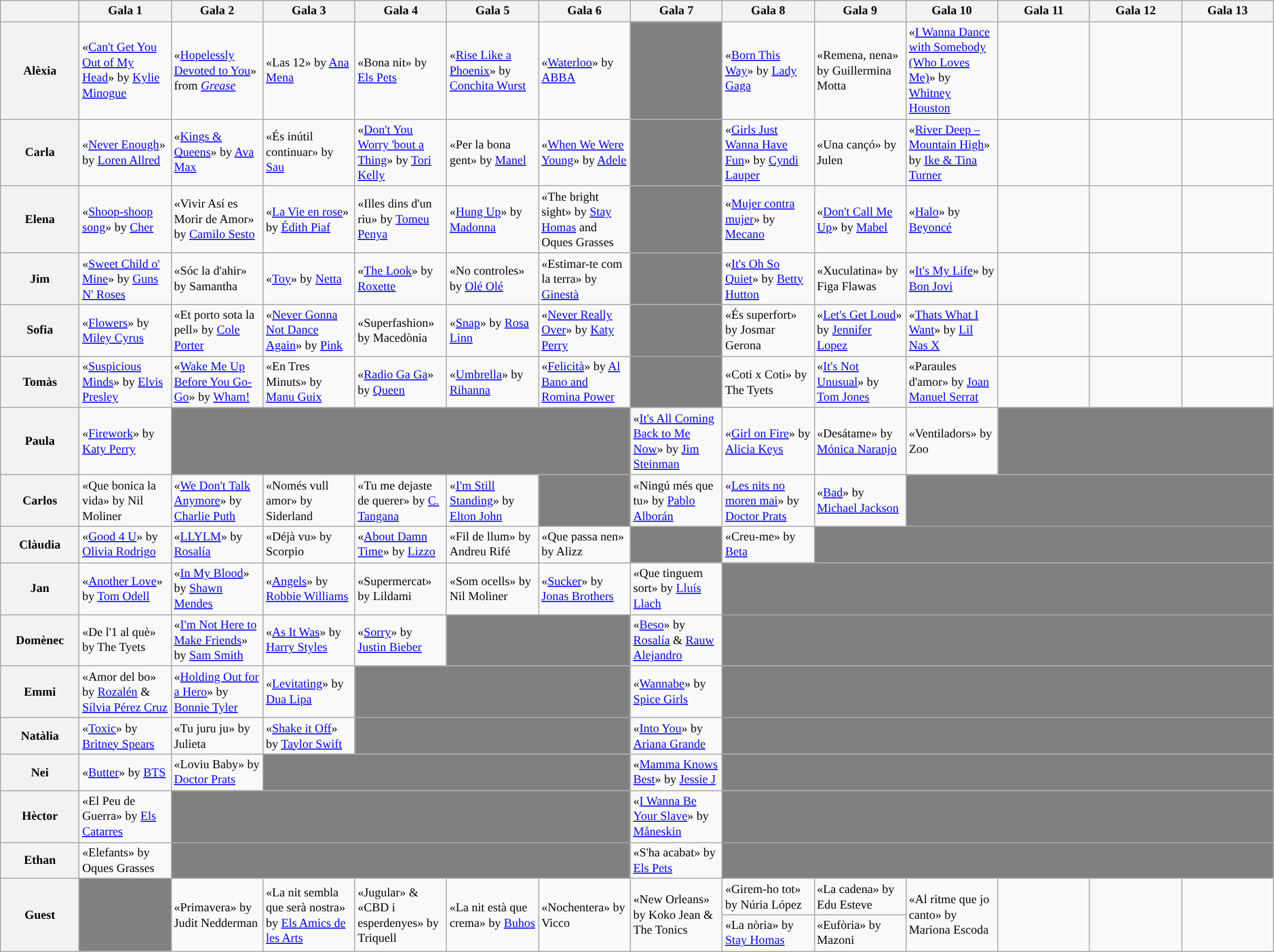<table class="wikitable mw-collapsible" role="presentation" style="font-size:75%;" width:98%; text-align:center; margin-left: auto; margin-right: auto">
<tr>
<th style="width:6%"></th>
<th style="width:7%">Gala 1</th>
<th style="width:7%">Gala 2</th>
<th style="width:7%">Gala 3</th>
<th style="width:7%">Gala 4</th>
<th style="width:7%">Gala 5</th>
<th style="width:7%">Gala 6</th>
<th style="width:7%">Gala 7</th>
<th style="width:7%">Gala 8</th>
<th style="width:7%">Gala 9</th>
<th style="width:7%">Gala 10</th>
<th style="width:7%">Gala 11</th>
<th style="width:7%">Gala 12</th>
<th style="width:7%">Gala 13</th>
</tr>
<tr>
<th>Alèxia</th>
<td>«<a href='#'>Can't Get You Out of My Head</a>» by <a href='#'>Kylie Minogue</a></td>
<td>«<a href='#'>Hopelessly Devoted to You</a>» from <em><a href='#'>Grease</a></em></td>
<td>«Las 12» by <a href='#'>Ana Mena</a></td>
<td>«Bona nit» by <a href='#'>Els Pets</a></td>
<td>«<a href='#'>Rise Like a Phoenix</a>» by <a href='#'>Conchita Wurst</a></td>
<td>«<a href='#'>Waterloo</a>» by <a href='#'>ABBA</a></td>
<td style="background:gray"></td>
<td>«<a href='#'>Born This Way</a>» by <a href='#'>Lady Gaga</a></td>
<td>«Remena, nena» by Guillermina Motta</td>
<td>«<a href='#'>I Wanna Dance with Somebody (Who Loves Me)</a>» by <a href='#'>Whitney Houston</a></td>
<td></td>
<td></td>
<td></td>
</tr>
<tr>
<th>Carla</th>
<td>«<a href='#'>Never Enough</a>» by <a href='#'>Loren Allred</a></td>
<td>«<a href='#'>Kings & Queens</a>» by <a href='#'>Ava Max</a></td>
<td>«És inútil continuar» by <a href='#'>Sau</a></td>
<td>«<a href='#'>Don't You Worry 'bout a Thing</a>» by <a href='#'>Tori Kelly</a></td>
<td>«Per la bona gent» by <a href='#'>Manel</a></td>
<td>«<a href='#'>When We Were Young</a>» by <a href='#'>Adele</a></td>
<td style="background:gray"></td>
<td>«<a href='#'>Girls Just Wanna Have Fun</a>» by <a href='#'>Cyndi Lauper</a></td>
<td>«Una cançó» by Julen</td>
<td>«<a href='#'>River Deep – Mountain High</a>» by <a href='#'>Ike & Tina Turner</a></td>
<td></td>
<td></td>
<td></td>
</tr>
<tr>
<th>Elena</th>
<td>«<a href='#'>Shoop-shoop song</a>» by <a href='#'>Cher</a></td>
<td>«Vivir Así es Morir de Amor» by <a href='#'>Camilo Sesto</a></td>
<td>«<a href='#'>La Vie en rose</a>» by <a href='#'>Édith Piaf</a></td>
<td>«Illes dins d'un riu» by <a href='#'>Tomeu Penya</a></td>
<td>«<a href='#'>Hung Up</a>» by <a href='#'>Madonna</a></td>
<td>«The bright sight» by <a href='#'>Stay Homas</a> and Oques Grasses</td>
<td style="background:gray"></td>
<td>«<a href='#'>Mujer contra mujer</a>» by <a href='#'>Mecano</a></td>
<td>«<a href='#'>Don't Call Me Up</a>» by <a href='#'>Mabel</a></td>
<td>«<a href='#'>Halo</a>» by <a href='#'>Beyoncé</a></td>
<td></td>
<td></td>
<td></td>
</tr>
<tr>
<th>Jim</th>
<td>«<a href='#'>Sweet Child o' Mine</a>» by <a href='#'>Guns N' Roses</a></td>
<td>«Sóc la d'ahir» by Samantha</td>
<td>«<a href='#'>Toy</a>» by <a href='#'>Netta</a></td>
<td>«<a href='#'>The Look</a>» by <a href='#'>Roxette</a></td>
<td>«No controles» by <a href='#'>Olé Olé</a></td>
<td>«Estimar-te com la terra» by <a href='#'>Ginestà</a></td>
<td style="background:gray"></td>
<td>«<a href='#'>It's Oh So Quiet</a>» by <a href='#'>Betty Hutton</a></td>
<td>«Xuculatina» by Figa Flawas</td>
<td>«<a href='#'>It's My Life</a>» by <a href='#'>Bon Jovi</a></td>
<td></td>
<td></td>
<td></td>
</tr>
<tr>
<th>Sofia</th>
<td>«<a href='#'>Flowers</a>» by <a href='#'>Miley Cyrus</a></td>
<td>«Et porto sota la pell» by <a href='#'>Cole Porter</a></td>
<td>«<a href='#'>Never Gonna Not Dance Again</a>» by <a href='#'>Pink</a></td>
<td>«Superfashion» by Macedònia</td>
<td>«<a href='#'>Snap</a>» by <a href='#'>Rosa Linn</a></td>
<td>«<a href='#'>Never Really Over</a>» by <a href='#'>Katy Perry</a></td>
<td style="background:gray"></td>
<td>«És superfort» by Josmar Gerona</td>
<td>«<a href='#'>Let's Get Loud</a>» by <a href='#'>Jennifer Lopez</a></td>
<td>«<a href='#'>Thats What I Want</a>» by <a href='#'>Lil Nas X</a></td>
<td></td>
<td></td>
<td></td>
</tr>
<tr>
<th>Tomàs</th>
<td>«<a href='#'>Suspicious Minds</a>» by <a href='#'>Elvis Presley</a></td>
<td>«<a href='#'>Wake Me Up Before You Go-Go</a>» by <a href='#'>Wham!</a></td>
<td>«En Tres Minuts» by <a href='#'>Manu Guix</a></td>
<td>«<a href='#'>Radio Ga Ga</a>» by <a href='#'>Queen</a></td>
<td>«<a href='#'>Umbrella</a>» by <a href='#'>Rihanna</a></td>
<td>«<a href='#'>Felicità</a>» by <a href='#'>Al Bano and Romina Power</a></td>
<td style="background:gray"></td>
<td>«Coti x Coti» by The Tyets</td>
<td>«<a href='#'>It's Not Unusual</a>» by <a href='#'>Tom Jones</a></td>
<td>«Paraules d'amor» by <a href='#'>Joan Manuel Serrat</a></td>
<td></td>
<td></td>
<td></td>
</tr>
<tr>
<th>Paula</th>
<td>«<a href='#'>Firework</a>» by <a href='#'>Katy Perry</a></td>
<td colspan=5 style="background:gray"></td>
<td>«<a href='#'>It's All Coming Back to Me Now</a>» by <a href='#'>Jim Steinman</a></td>
<td>«<a href='#'>Girl on Fire</a>» by <a href='#'>Alicia Keys</a></td>
<td>«Desátame» by <a href='#'>Mónica Naranjo</a></td>
<td>«Ventiladors» by Zoo</td>
<td colspan=3 style="background:gray"></td>
</tr>
<tr>
<th>Carlos</th>
<td>«Que bonica la vida» by Nil Moliner</td>
<td>«<a href='#'>We Don't Talk Anymore</a>» by <a href='#'>Charlie Puth</a></td>
<td>«Només vull amor» by Siderland</td>
<td>«Tu me dejaste de querer» by <a href='#'>C. Tangana</a></td>
<td>«<a href='#'>I'm Still Standing</a>» by <a href='#'>Elton John</a></td>
<td style="background:gray"></td>
<td>«Ningú més que tu» by <a href='#'>Pablo Alborán</a></td>
<td>«<a href='#'>Les nits no moren mai</a>» by <a href='#'>Doctor Prats</a></td>
<td>«<a href='#'>Bad</a>» by <a href='#'>Michael Jackson</a></td>
<td colspan=4 style="background:gray"></td>
</tr>
<tr>
<th>Clàudia</th>
<td>«<a href='#'>Good 4 U</a>» by <a href='#'>Olivia Rodrigo</a></td>
<td>«<a href='#'>LLYLM</a>» by <a href='#'>Rosalía</a></td>
<td>«Déjà vu» by Scorpio</td>
<td>«<a href='#'>About Damn Time</a>» by <a href='#'>Lizzo</a></td>
<td>«Fil de llum» by Andreu Rifé</td>
<td>«Que passa nen» by Alizz</td>
<td style="background:gray"></td>
<td>«Creu-me» by <a href='#'>Beta</a></td>
<td colspan=5 style="background:gray"></td>
</tr>
<tr>
<th>Jan</th>
<td>«<a href='#'>Another Love</a>» by <a href='#'>Tom Odell</a></td>
<td>«<a href='#'>In My Blood</a>» by <a href='#'>Shawn Mendes</a></td>
<td>«<a href='#'>Angels</a>» by <a href='#'>Robbie Williams</a></td>
<td>«Supermercat» by Lildami</td>
<td>«Som ocells» by Nil Moliner</td>
<td>«<a href='#'>Sucker</a>» by <a href='#'>Jonas Brothers</a></td>
<td>«Que tinguem sort» by <a href='#'>Lluís Llach</a></td>
<td colspan=6 style="background:gray"></td>
</tr>
<tr>
<th>Domènec</th>
<td>«De l'1 al què» by The Tyets</td>
<td>«<a href='#'>I'm Not Here to Make Friends</a>» by <a href='#'>Sam Smith</a></td>
<td>«<a href='#'>As It Was</a>» by <a href='#'>Harry Styles</a></td>
<td>«<a href='#'>Sorry</a>» by <a href='#'>Justin Bieber</a></td>
<td colspan=2 style="background:gray"></td>
<td>«<a href='#'>Beso</a>» by <a href='#'>Rosalía</a> & <a href='#'>Rauw Alejandro</a></td>
<td colspan=6 style="background:gray"></td>
</tr>
<tr>
<th>Emmi</th>
<td>«Amor del bo» by <a href='#'>Rozalén</a> & <a href='#'>Sílvia Pérez Cruz</a></td>
<td>«<a href='#'>Holding Out for a Hero</a>» by <a href='#'>Bonnie Tyler</a></td>
<td>«<a href='#'>Levitating</a>» by <a href='#'>Dua Lipa</a></td>
<td colspan=3 style="background:gray"></td>
<td>«<a href='#'>Wannabe</a>» by <a href='#'>Spice Girls</a></td>
<td colspan=6 style="background:gray"></td>
</tr>
<tr>
<th>Natàlia</th>
<td>«<a href='#'>Toxic</a>» by <a href='#'>Britney Spears</a></td>
<td>«Tu juru ju» by Julieta</td>
<td>«<a href='#'>Shake it Off</a>» by <a href='#'>Taylor Swift</a></td>
<td colspan=3 style="background:gray"></td>
<td>«<a href='#'>Into You</a>» by <a href='#'>Ariana Grande</a></td>
<td colspan=6 style="background:gray"></td>
</tr>
<tr>
<th>Nei</th>
<td>«<a href='#'>Butter</a>» by <a href='#'>BTS</a></td>
<td>«Loviu Baby» by <a href='#'>Doctor Prats</a></td>
<td colspan=4 style="background:gray"></td>
<td>«<a href='#'>Mamma Knows Best</a>» by <a href='#'>Jessie J</a></td>
<td colspan=6 style="background:gray"></td>
</tr>
<tr>
<th>Hèctor</th>
<td>«El Peu de Guerra» by <a href='#'>Els Catarres</a></td>
<td colspan=5 style="background:gray"></td>
<td>«<a href='#'>I Wanna Be Your Slave</a>» by <a href='#'>Måneskin</a></td>
<td colspan=6 style="background:gray"></td>
</tr>
<tr>
<th>Ethan</th>
<td>«Elefants» by Oques Grasses</td>
<td colspan=5 style="background:gray"></td>
<td>«S'ha acabat» by <a href='#'>Els Pets</a></td>
<td colspan=6 style="background:gray"></td>
</tr>
<tr>
<th rowspan=2>Guest</th>
<td rowspan=2 style="background:gray"></td>
<td rowspan=2>«Primavera» by Judit Nedderman</td>
<td rowspan=2>«La nit sembla que serà nostra» by <a href='#'>Els Amics de les Arts</a></td>
<td rowspan=2>«Jugular» & «CBD i esperdenyes» by Triquell</td>
<td rowspan=2>«La nit està que crema» by <a href='#'>Buhos</a></td>
<td rowspan=2>«Nochentera» by Vicco</td>
<td rowspan=2>«New Orleans» by Koko Jean & The Tonics</td>
<td>«Girem-ho tot» by Núria López</td>
<td>«La cadena» by Edu Esteve</td>
<td rowspan=2>«Al ritme que jo canto» by Mariona Escoda</td>
<td rowspan=2></td>
<td rowspan=2></td>
</tr>
<tr>
<td>«La nòria» by <a href='#'>Stay Homas</a></td>
<td>«Eufòria» by Mazoni</td>
</tr>
</table>
